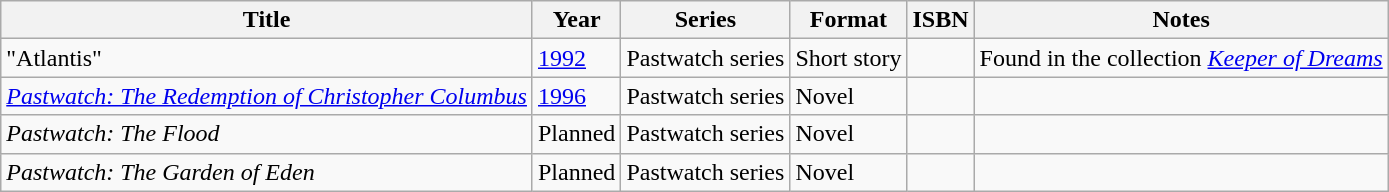<table class="wikitable sortable">
<tr>
<th>Title</th>
<th>Year</th>
<th>Series</th>
<th>Format</th>
<th>ISBN</th>
<th class="unsortable">Notes</th>
</tr>
<tr>
<td>"Atlantis"</td>
<td><a href='#'>1992</a></td>
<td>Pastwatch series</td>
<td>Short story</td>
<td></td>
<td>Found in the collection <em><a href='#'>Keeper of Dreams</a></em></td>
</tr>
<tr>
<td><em><a href='#'>Pastwatch: The Redemption of Christopher Columbus</a></em></td>
<td><a href='#'>1996</a></td>
<td>Pastwatch series</td>
<td>Novel</td>
<td></td>
<td></td>
</tr>
<tr>
<td><em>Pastwatch: The Flood</em></td>
<td>Planned</td>
<td>Pastwatch series</td>
<td>Novel</td>
<td></td>
<td></td>
</tr>
<tr>
<td><em>Pastwatch: The Garden of Eden</em></td>
<td>Planned</td>
<td>Pastwatch series</td>
<td>Novel</td>
<td></td>
<td></td>
</tr>
</table>
